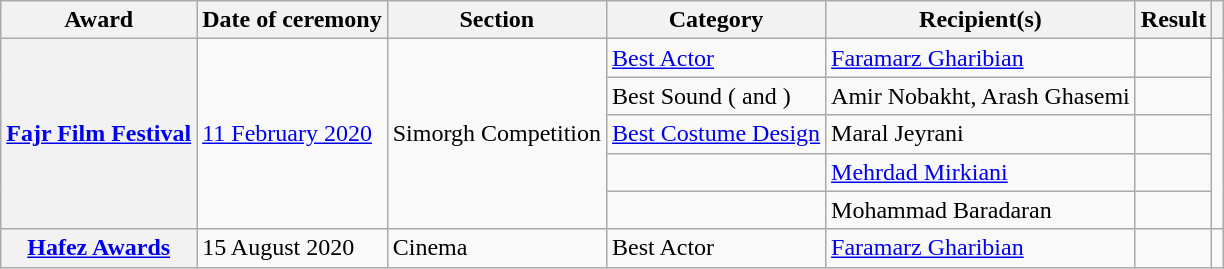<table class="wikitable plainrowheaders sortable">
<tr>
<th scope="col">Award</th>
<th scope="col">Date of ceremony</th>
<th scope="col">Section</th>
<th scope="col">Category</th>
<th scope="col">Recipient(s)</th>
<th scope="col">Result</th>
<th scope="col" class="unsortable"></th>
</tr>
<tr>
<th rowspan="5" scope="row"><a href='#'>Fajr Film Festival</a></th>
<td rowspan="5"><a href='#'>11 February 2020</a></td>
<td rowspan="5">Simorgh Competition</td>
<td><a href='#'>Best Actor</a></td>
<td><a href='#'>Faramarz Gharibian</a></td>
<td></td>
<td style="text-align:center;" rowspan="5"></td>
</tr>
<tr>
<td>Best Sound ( and )</td>
<td>Amir Nobakht, Arash Ghasemi</td>
<td></td>
</tr>
<tr>
<td><a href='#'>Best Costume Design</a></td>
<td>Maral Jeyrani</td>
<td></td>
</tr>
<tr>
<td></td>
<td><a href='#'>Mehrdad Mirkiani</a></td>
<td></td>
</tr>
<tr>
<td></td>
<td>Mohammad Baradaran</td>
<td></td>
</tr>
<tr>
<th scope="row"><a href='#'>Hafez Awards</a></th>
<td>15 August 2020</td>
<td>Cinema</td>
<td>Best Actor</td>
<td><a href='#'>Faramarz Gharibian</a></td>
<td></td>
<td style="text-align:center;"></td>
</tr>
</table>
